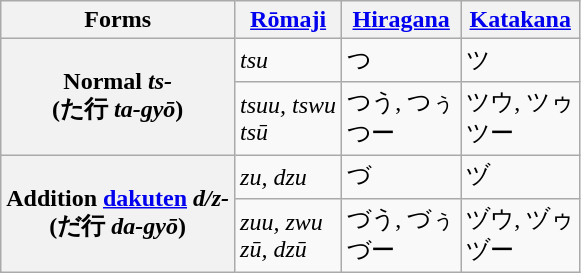<table class="wikitable">
<tr>
<th>Forms</th>
<th><a href='#'>Rōmaji</a></th>
<th><a href='#'>Hiragana</a></th>
<th><a href='#'>Katakana</a></th>
</tr>
<tr>
<th rowspan="2">Normal <em>ts-</em><br>(た行 <em>ta-gyō</em>)</th>
<td><em>tsu</em></td>
<td>つ</td>
<td>ツ</td>
</tr>
<tr>
<td><em>tsuu, tswu</em><br><em>tsū</em></td>
<td>つう, つぅ<br>つー</td>
<td>ツウ, ツゥ<br>ツー</td>
</tr>
<tr>
<th rowspan="2">Addition <a href='#'>dakuten</a> <em>d/z-</em><br>(だ行 <em>da-gyō</em>)</th>
<td><em>zu, dzu</em></td>
<td>づ</td>
<td>ヅ</td>
</tr>
<tr>
<td><em>zuu, zwu</em><br><em>zū, dzū</em></td>
<td>づう, づぅ<br>づー</td>
<td>ヅウ, ヅゥ<br>ヅー</td>
</tr>
</table>
